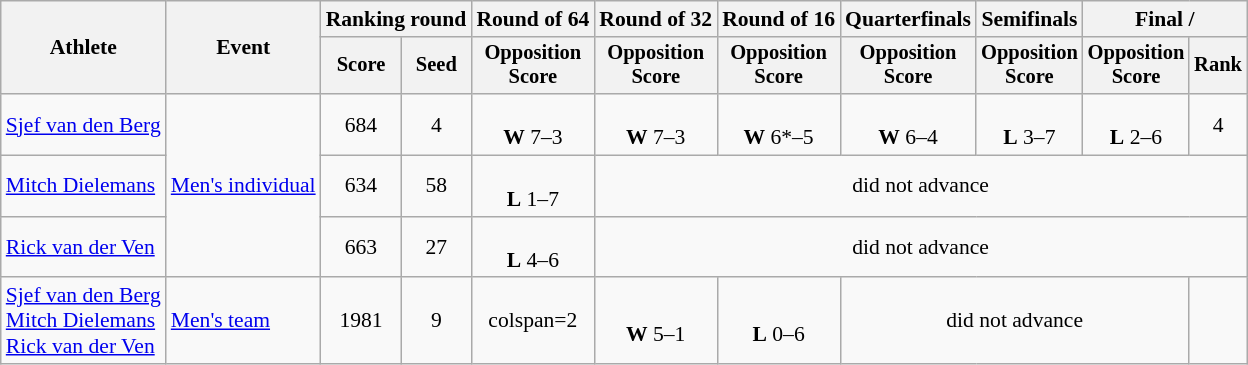<table class="wikitable" style="font-size:90%">
<tr Test>
<th rowspan=2>Athlete</th>
<th rowspan=2>Event</th>
<th colspan="2">Ranking round</th>
<th>Round of 64</th>
<th>Round of 32</th>
<th>Round of 16</th>
<th>Quarterfinals</th>
<th>Semifinals</th>
<th colspan="2">Final / </th>
</tr>
<tr style="font-size:95%">
<th>Score</th>
<th>Seed</th>
<th>Opposition<br>Score</th>
<th>Opposition<br>Score</th>
<th>Opposition<br>Score</th>
<th>Opposition<br>Score</th>
<th>Opposition<br>Score</th>
<th>Opposition<br>Score</th>
<th>Rank</th>
</tr>
<tr align=center>
<td align=left><a href='#'>Sjef van den Berg</a></td>
<td align=left rowspan=3><a href='#'>Men's individual</a></td>
<td>684</td>
<td>4</td>
<td><br><strong>W</strong> 7–3</td>
<td><br><strong>W</strong> 7–3</td>
<td><br><strong>W</strong> 6*–5</td>
<td><br><strong>W</strong> 6–4</td>
<td><br><strong>L</strong> 3–7</td>
<td><br><strong>L</strong> 2–6</td>
<td>4</td>
</tr>
<tr align=center>
<td align=left><a href='#'>Mitch Dielemans</a></td>
<td>634</td>
<td>58</td>
<td><br><strong>L</strong> 1–7</td>
<td colspan=6>did not advance</td>
</tr>
<tr align=center>
<td align=left><a href='#'>Rick van der Ven</a></td>
<td>663</td>
<td>27</td>
<td><br><strong>L</strong> 4–6</td>
<td colspan=6>did not advance</td>
</tr>
<tr align=center>
<td align=left><a href='#'>Sjef van den Berg</a><br><a href='#'>Mitch Dielemans</a><br><a href='#'>Rick van der Ven</a></td>
<td align=left><a href='#'>Men's team</a></td>
<td>1981</td>
<td>9</td>
<td>colspan=2 </td>
<td><br><strong>W</strong> 5–1</td>
<td><br><strong>L</strong> 0–6</td>
<td colspan=3>did not advance</td>
</tr>
</table>
